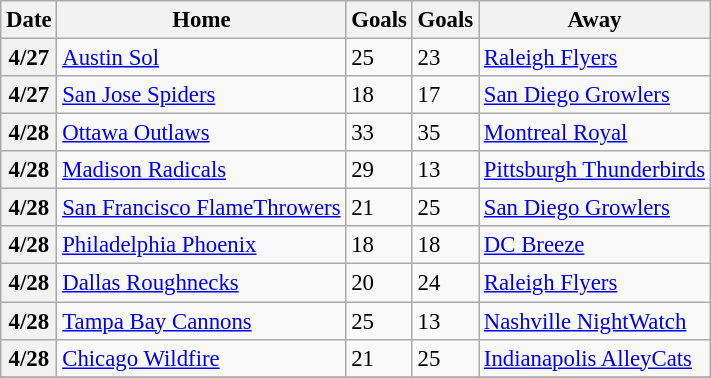<table class="wikitable" style="font-size: 95%;">
<tr>
<th>Date</th>
<th>Home</th>
<th>Goals</th>
<th>Goals</th>
<th>Away</th>
</tr>
<tr>
<th>4/27</th>
<td><a href='#'>Austin Sol</a></td>
<td>25</td>
<td>23</td>
<td><a href='#'>Raleigh Flyers</a></td>
</tr>
<tr>
<th>4/27</th>
<td><a href='#'>San Jose Spiders</a></td>
<td>18</td>
<td>17</td>
<td><a href='#'>San Diego Growlers</a></td>
</tr>
<tr>
<th>4/28</th>
<td><a href='#'>Ottawa Outlaws</a></td>
<td>33</td>
<td>35</td>
<td><a href='#'>Montreal Royal</a></td>
</tr>
<tr>
<th>4/28</th>
<td><a href='#'>Madison Radicals</a></td>
<td>29</td>
<td>13</td>
<td><a href='#'>Pittsburgh Thunderbirds</a></td>
</tr>
<tr>
<th>4/28</th>
<td><a href='#'>San Francisco FlameThrowers</a></td>
<td>21</td>
<td>25</td>
<td><a href='#'>San Diego Growlers</a></td>
</tr>
<tr>
<th>4/28</th>
<td><a href='#'>Philadelphia Phoenix</a></td>
<td>18</td>
<td>18</td>
<td><a href='#'>DC Breeze</a></td>
</tr>
<tr>
<th>4/28</th>
<td><a href='#'>Dallas Roughnecks</a></td>
<td>20</td>
<td>24</td>
<td><a href='#'> Raleigh Flyers</a></td>
</tr>
<tr>
<th>4/28</th>
<td><a href='#'>Tampa Bay Cannons</a></td>
<td>25</td>
<td>13</td>
<td><a href='#'>Nashville NightWatch</a></td>
</tr>
<tr>
<th>4/28</th>
<td><a href='#'>Chicago Wildfire</a></td>
<td>21</td>
<td>25</td>
<td><a href='#'>Indianapolis AlleyCats</a></td>
</tr>
<tr>
</tr>
</table>
